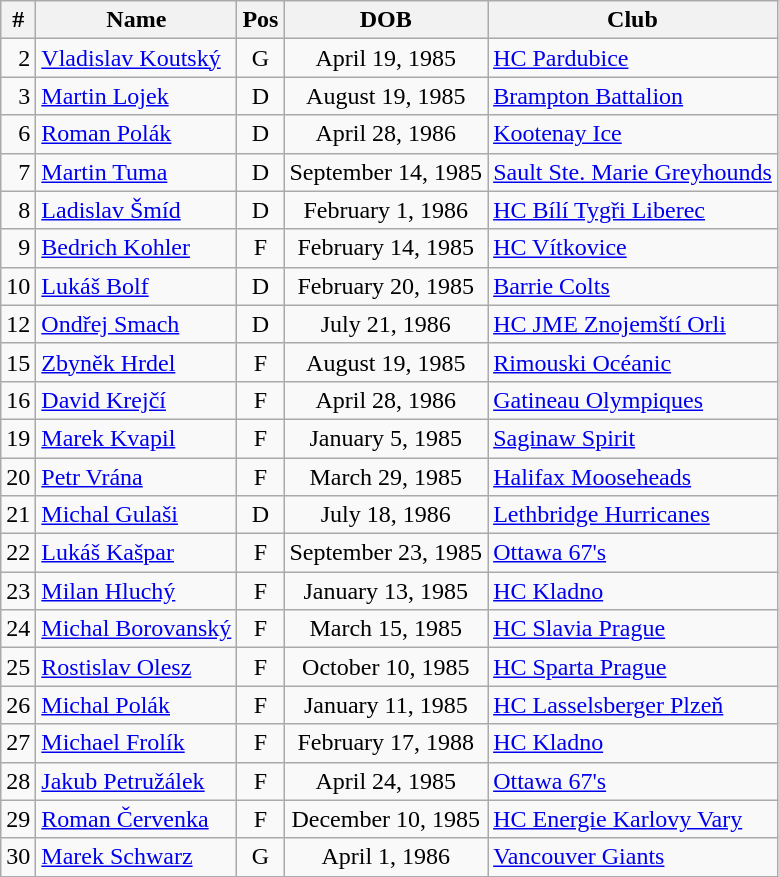<table class="wikitable">
<tr>
<th>#</th>
<th>Name</th>
<th>Pos</th>
<th>DOB</th>
<th>Club</th>
</tr>
<tr>
<td align=right>2</td>
<td><a href='#'>Vladislav Koutský</a></td>
<td align=center>G</td>
<td align=center>April 19, 1985</td>
<td><a href='#'>HC Pardubice</a> </td>
</tr>
<tr>
<td align=right>3</td>
<td><a href='#'>Martin Lojek</a></td>
<td align=center>D</td>
<td align=center>August 19, 1985</td>
<td><a href='#'>Brampton Battalion</a> </td>
</tr>
<tr>
<td align=right>6</td>
<td><a href='#'>Roman Polák</a></td>
<td align=center>D</td>
<td align=center>April 28, 1986</td>
<td><a href='#'>Kootenay Ice</a> </td>
</tr>
<tr>
<td align=right>7</td>
<td><a href='#'>Martin Tuma</a></td>
<td align=center>D</td>
<td align=center>September 14, 1985</td>
<td><a href='#'>Sault Ste. Marie Greyhounds</a> </td>
</tr>
<tr>
<td align=right>8</td>
<td><a href='#'>Ladislav Šmíd</a></td>
<td align=center>D</td>
<td align=center>February 1, 1986</td>
<td><a href='#'>HC Bílí Tygři Liberec</a> </td>
</tr>
<tr>
<td align=right>9</td>
<td><a href='#'>Bedrich Kohler</a></td>
<td align=center>F</td>
<td align=center>February 14, 1985</td>
<td><a href='#'>HC Vítkovice</a> </td>
</tr>
<tr>
<td align=right>10</td>
<td><a href='#'>Lukáš Bolf</a></td>
<td align=center>D</td>
<td align=center>February 20, 1985</td>
<td><a href='#'>Barrie Colts</a> </td>
</tr>
<tr>
<td align=right>12</td>
<td><a href='#'>Ondřej Smach</a></td>
<td align=center>D</td>
<td align=center>July 21, 1986</td>
<td><a href='#'>HC JME Znojemští Orli</a> </td>
</tr>
<tr>
<td align=right>15</td>
<td><a href='#'>Zbyněk Hrdel</a></td>
<td align=center>F</td>
<td align=center>August 19, 1985</td>
<td><a href='#'>Rimouski Océanic</a> </td>
</tr>
<tr>
<td align=right>16</td>
<td><a href='#'>David Krejčí</a></td>
<td align=center>F</td>
<td align=center>April 28, 1986</td>
<td><a href='#'>Gatineau Olympiques</a> </td>
</tr>
<tr>
<td align=right>19</td>
<td><a href='#'>Marek Kvapil</a></td>
<td align=center>F</td>
<td align=center>January 5, 1985</td>
<td><a href='#'>Saginaw Spirit</a> </td>
</tr>
<tr>
<td align=right>20</td>
<td><a href='#'>Petr Vrána</a></td>
<td align=center>F</td>
<td align=center>March 29, 1985</td>
<td><a href='#'>Halifax Mooseheads</a> </td>
</tr>
<tr>
<td align=right>21</td>
<td><a href='#'>Michal Gulaši</a></td>
<td align=center>D</td>
<td align=center>July 18, 1986</td>
<td><a href='#'>Lethbridge Hurricanes</a> </td>
</tr>
<tr>
<td align=right>22</td>
<td><a href='#'>Lukáš Kašpar</a></td>
<td align=center>F</td>
<td align=center>September 23, 1985</td>
<td><a href='#'>Ottawa 67's</a> </td>
</tr>
<tr>
<td align=right>23</td>
<td><a href='#'>Milan Hluchý</a></td>
<td align=center>F</td>
<td align=center>January 13, 1985</td>
<td><a href='#'>HC Kladno</a> </td>
</tr>
<tr>
<td align=right>24</td>
<td><a href='#'>Michal Borovanský</a></td>
<td align=center>F</td>
<td align=center>March 15, 1985</td>
<td><a href='#'>HC Slavia Prague</a> </td>
</tr>
<tr>
<td align=right>25</td>
<td><a href='#'>Rostislav Olesz</a></td>
<td align=center>F</td>
<td align=center>October 10, 1985</td>
<td><a href='#'>HC Sparta Prague</a> </td>
</tr>
<tr>
<td align=right>26</td>
<td><a href='#'>Michal Polák</a></td>
<td align=center>F</td>
<td align=center>January 11, 1985</td>
<td><a href='#'>HC Lasselsberger Plzeň</a> </td>
</tr>
<tr>
<td align=right>27</td>
<td><a href='#'>Michael Frolík</a></td>
<td align=center>F</td>
<td align=center>February 17, 1988</td>
<td><a href='#'>HC Kladno</a> </td>
</tr>
<tr>
<td align=right>28</td>
<td><a href='#'>Jakub Petružálek</a></td>
<td align=center>F</td>
<td align=center>April 24, 1985</td>
<td><a href='#'>Ottawa 67's</a> </td>
</tr>
<tr>
<td align=right>29</td>
<td><a href='#'>Roman Červenka</a></td>
<td align=center>F</td>
<td align=center>December 10, 1985</td>
<td><a href='#'>HC Energie Karlovy Vary</a> </td>
</tr>
<tr>
<td align=right>30</td>
<td><a href='#'>Marek Schwarz</a></td>
<td align=center>G</td>
<td align=center>April 1, 1986</td>
<td><a href='#'>Vancouver Giants</a> </td>
</tr>
</table>
